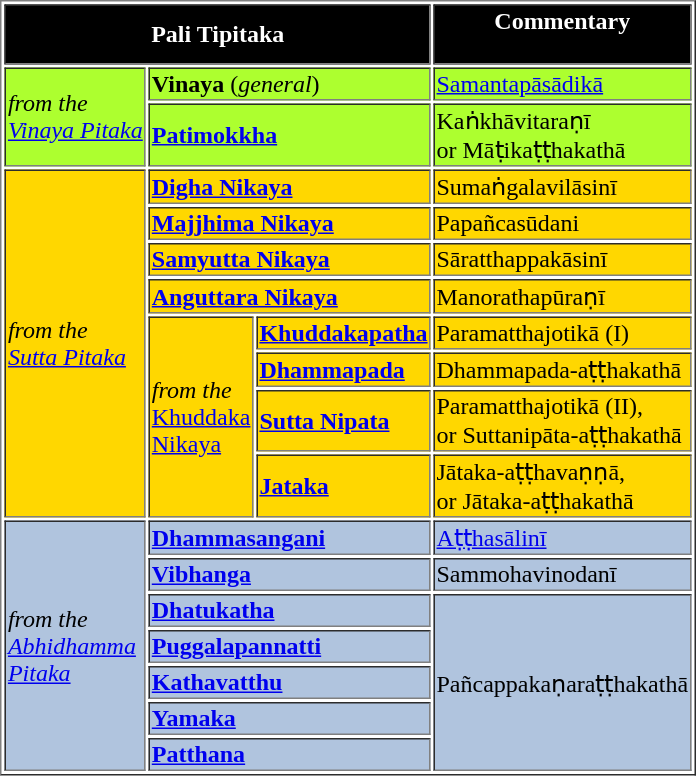<table border="1" style="margin:1em auto;">
<tr ---- style="background:black;">
<th style="color:white; text-align:center" colspan="3">Pali Tipitaka</th>
<th style="color:white; text-align:center">Commentary<br><br></th>
</tr>
<tr ---- style="background:#ADFF2F; color:black">
<td rowspan="2"><em>from the<br><a href='#'>Vinaya Pitaka</a></em></td>
<td colspan="2"><strong>Vinaya</strong> (<em>general</em>)</td>
<td><a href='#'>Samantapāsādikā</a></td>
</tr>
<tr ---- style="background:#ADFF2F; color:black">
<td colspan="2"><strong><a href='#'>Patimokkha</a></strong></td>
<td>Kaṅkhāvitaraṇī<br>or Māṭikaṭṭhakathā<br></td>
</tr>
<tr ---- style="background:#FFD700;color:black">
<td rowspan="8"><em>from the<br><a href='#'>Sutta Pitaka</a></em></td>
<td colspan="2"><strong><a href='#'>Digha Nikaya</a></strong></td>
<td>Sumaṅgalavilāsinī</td>
</tr>
<tr ---- style="background:#FFD700;color:black">
<td colspan="2"><strong><a href='#'>Majjhima Nikaya</a></strong></td>
<td>Papañcasūdani</td>
</tr>
<tr ---- style="background:#FFD700;color:black">
<td colspan="2"><strong><a href='#'>Samyutta Nikaya</a></strong></td>
<td>Sāratthappakāsinī</td>
</tr>
<tr ---- style="background:#FFD700;color:black">
<td colspan="2"><strong><a href='#'>Anguttara Nikaya</a></strong></td>
<td>Manorathapūraṇī</td>
</tr>
<tr ---- style="background:#FFD700;color:black">
<td rowspan="4"><em>from the</em><br><a href='#'>Khuddaka<br>Nikaya</a></td>
<td><strong><a href='#'>Khuddakapatha</a></strong></td>
<td>Paramatthajotikā (I)</td>
</tr>
<tr ---- style="background:#FFD700;color:black">
<td><strong><a href='#'>Dhammapada</a></strong></td>
<td>Dhammapada-aṭṭhakathā</td>
</tr>
<tr ---- style="background:#FFD700;color:black">
<td><strong><a href='#'>Sutta Nipata</a></strong></td>
<td>Paramatthajotikā (II),<br>or Suttanipāta-aṭṭhakathā</td>
</tr>
<tr ---- style="background:#FFD700;color:black">
<td><strong><a href='#'>Jataka</a></strong></td>
<td>Jātaka-aṭṭhavaṇṇā,<br>or Jātaka-aṭṭhakathā<br></td>
</tr>
<tr ---- style="background:#B0C4DE; color:black">
<td rowspan="7"><em>from the<br><a href='#'>Abhidhamma <br>Pitaka</a></em></td>
<td colspan="2"><strong><a href='#'>Dhammasangani</a></strong></td>
<td><a href='#'>Aṭṭhasālinī</a></td>
</tr>
<tr ---- style="background:#B0C4DE; color:black">
<td colspan="2"><strong><a href='#'>Vibhanga</a></strong></td>
<td>Sammohavinodanī</td>
</tr>
<tr ---- style="background:#B0C4DE; color:black">
<td colspan="2"><strong><a href='#'>Dhatukatha</a></strong></td>
<td rowspan="5">Pañcappakaṇaraṭṭhakathā</td>
</tr>
<tr ---- style="background:#B0C4DE; color:black">
<td colspan="2"><strong><a href='#'>Puggalapannatti</a></strong></td>
</tr>
<tr ---- style="background:#B0C4DE; color:black">
<td colspan="2"><strong><a href='#'>Kathavatthu</a></strong></td>
</tr>
<tr ---- style="background:#B0C4DE; color:black">
<td colspan="2"><strong><a href='#'>Yamaka</a></strong></td>
</tr>
<tr ---- style="background:#B0C4DE; color:black">
<td colspan="2"><strong><a href='#'>Patthana</a></strong></td>
</tr>
</table>
